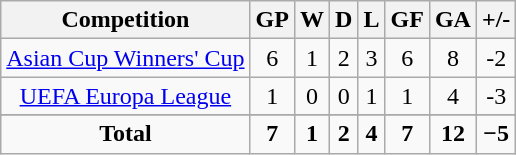<table class="wikitable" style="text-align:center">
<tr>
<th>Competition</th>
<th>GP</th>
<th>W</th>
<th>D</th>
<th>L</th>
<th>GF</th>
<th>GA</th>
<th>+/-</th>
</tr>
<tr>
<td><a href='#'>Asian Cup Winners' Cup</a></td>
<td>6</td>
<td>1</td>
<td>2</td>
<td>3</td>
<td>6</td>
<td>8</td>
<td>-2</td>
</tr>
<tr>
<td><a href='#'>UEFA Europa League</a></td>
<td>1</td>
<td>0</td>
<td>0</td>
<td>1</td>
<td>1</td>
<td>4</td>
<td>-3</td>
</tr>
<tr>
</tr>
<tr class="unsortable">
<td><strong>Total</strong></td>
<td><strong>7</strong></td>
<td><strong>1</strong></td>
<td><strong>2</strong></td>
<td><strong>4</strong></td>
<td><strong>7</strong></td>
<td><strong>12</strong></td>
<td><strong>−5</strong></td>
</tr>
</table>
